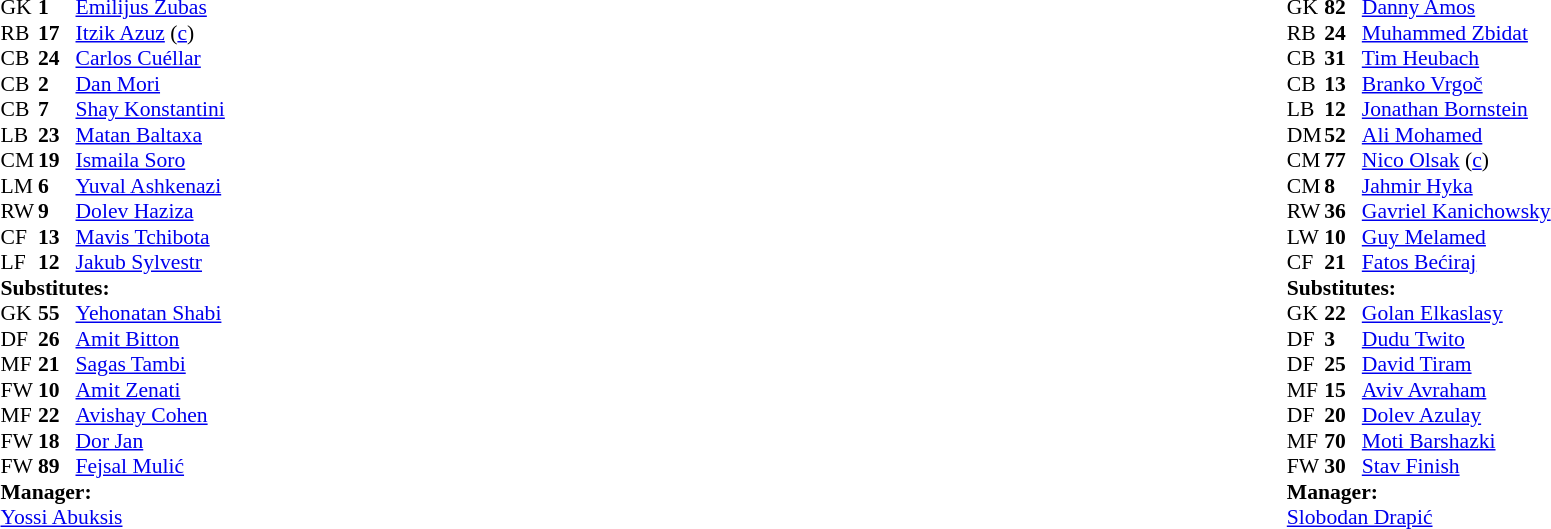<table width="100%">
<tr>
<td valign="top" width="50%"><br><table style="font-size: 90%" cellspacing="0" cellpadding="0">
<tr>
<td colspan="4"></td>
</tr>
<tr>
<th width=25></th>
<th width=25></th>
</tr>
<tr>
<td>GK</td>
<td><strong>1</strong></td>
<td> <a href='#'>Emilijus Zubas</a></td>
</tr>
<tr>
<td>RB</td>
<td><strong>17</strong></td>
<td> <a href='#'>Itzik Azuz</a> (<a href='#'>c</a>) </td>
</tr>
<tr>
<td>CB</td>
<td><strong>24</strong></td>
<td> <a href='#'>Carlos Cuéllar</a> </td>
</tr>
<tr>
<td>CB</td>
<td><strong>2</strong></td>
<td> <a href='#'>Dan Mori</a></td>
</tr>
<tr>
<td>CB</td>
<td><strong>7</strong></td>
<td> <a href='#'>Shay Konstantini</a></td>
</tr>
<tr>
<td>LB</td>
<td><strong>23</strong></td>
<td> <a href='#'>Matan Baltaxa</a></td>
</tr>
<tr>
<td>CM</td>
<td><strong>19</strong></td>
<td> <a href='#'>Ismaila Soro</a> </td>
</tr>
<tr>
<td>LM</td>
<td><strong>6</strong></td>
<td> <a href='#'>Yuval Ashkenazi</a></td>
</tr>
<tr>
<td>RW</td>
<td><strong>9</strong></td>
<td> <a href='#'>Dolev Haziza</a></td>
</tr>
<tr>
<td>CF</td>
<td><strong>13</strong></td>
<td> <a href='#'>Mavis Tchibota</a> </td>
</tr>
<tr>
<td>LF</td>
<td><strong>12</strong></td>
<td> <a href='#'>Jakub Sylvestr</a> </td>
</tr>
<tr>
<td colspan=3><strong>Substitutes:</strong></td>
</tr>
<tr>
<td>GK</td>
<td><strong>55</strong></td>
<td> <a href='#'>Yehonatan Shabi</a></td>
</tr>
<tr>
<td>DF</td>
<td><strong>26</strong></td>
<td> <a href='#'>Amit Bitton</a> </td>
</tr>
<tr>
<td>MF</td>
<td><strong>21</strong></td>
<td> <a href='#'>Sagas Tambi</a> </td>
</tr>
<tr>
<td>FW</td>
<td><strong>10</strong></td>
<td> <a href='#'>Amit Zenati</a> </td>
</tr>
<tr>
<td>MF</td>
<td><strong>22</strong></td>
<td> <a href='#'>Avishay Cohen</a></td>
</tr>
<tr>
<td>FW</td>
<td><strong>18</strong></td>
<td> <a href='#'>Dor Jan</a> </td>
</tr>
<tr>
<td>FW</td>
<td><strong>89</strong></td>
<td> <a href='#'>Fejsal Mulić</a></td>
</tr>
<tr>
<td colspan=3><strong>Manager:</strong></td>
</tr>
<tr>
<td colspan=3> <a href='#'>Yossi Abuksis</a></td>
</tr>
</table>
</td>
<td valign="top"></td>
<td style="vertical-align:top; width:50%;"><br><table style="font-size: 90%" cellspacing="0" cellpadding="0" align=center>
<tr>
<td colspan="4"></td>
</tr>
<tr>
<th width=25></th>
<th width=25></th>
</tr>
<tr>
<td>GK</td>
<td><strong>82</strong></td>
<td> <a href='#'>Danny Amos</a></td>
</tr>
<tr>
<td>RB</td>
<td><strong>24</strong></td>
<td> <a href='#'>Muhammed Zbidat</a> </td>
</tr>
<tr>
<td>CB</td>
<td><strong>31</strong></td>
<td> <a href='#'>Tim Heubach</a></td>
</tr>
<tr>
<td>CB</td>
<td><strong>13</strong></td>
<td> <a href='#'>Branko Vrgoč</a> </td>
</tr>
<tr>
<td>LB</td>
<td><strong>12</strong></td>
<td> <a href='#'>Jonathan Bornstein</a> </td>
</tr>
<tr>
<td>DM</td>
<td><strong>52</strong></td>
<td> <a href='#'>Ali Mohamed</a>  </td>
</tr>
<tr>
<td>CM</td>
<td><strong>77</strong></td>
<td> <a href='#'>Nico Olsak</a> (<a href='#'>c</a>) </td>
</tr>
<tr>
<td>CM</td>
<td><strong>8</strong></td>
<td> <a href='#'>Jahmir Hyka</a> </td>
</tr>
<tr>
<td>RW</td>
<td><strong>36</strong></td>
<td> <a href='#'>Gavriel Kanichowsky</a></td>
</tr>
<tr>
<td>LW</td>
<td><strong>10</strong></td>
<td> <a href='#'>Guy Melamed</a> </td>
</tr>
<tr>
<td>CF</td>
<td><strong>21</strong></td>
<td> <a href='#'>Fatos Bećiraj</a> </td>
</tr>
<tr>
<td colspan=3><strong>Substitutes:</strong></td>
</tr>
<tr>
<td>GK</td>
<td><strong>22</strong></td>
<td> <a href='#'>Golan Elkaslasy</a></td>
</tr>
<tr>
<td>DF</td>
<td><strong>3</strong></td>
<td> <a href='#'>Dudu Twito</a></td>
</tr>
<tr>
<td>DF</td>
<td><strong>25</strong></td>
<td> <a href='#'>David Tiram</a></td>
</tr>
<tr>
<td>MF</td>
<td><strong>15</strong></td>
<td> <a href='#'>Aviv Avraham</a>  </td>
</tr>
<tr>
<td>DF</td>
<td><strong>20</strong></td>
<td> <a href='#'>Dolev Azulay</a>  </td>
</tr>
<tr>
<td>MF</td>
<td><strong>70</strong></td>
<td> <a href='#'>Moti Barshazki</a> </td>
</tr>
<tr>
<td>FW</td>
<td><strong>30</strong></td>
<td> <a href='#'>Stav Finish</a>  </td>
</tr>
<tr>
<td colspan=3><strong>Manager:</strong></td>
</tr>
<tr>
<td colspan=4> <a href='#'>Slobodan Drapić</a></td>
</tr>
</table>
</td>
</tr>
</table>
